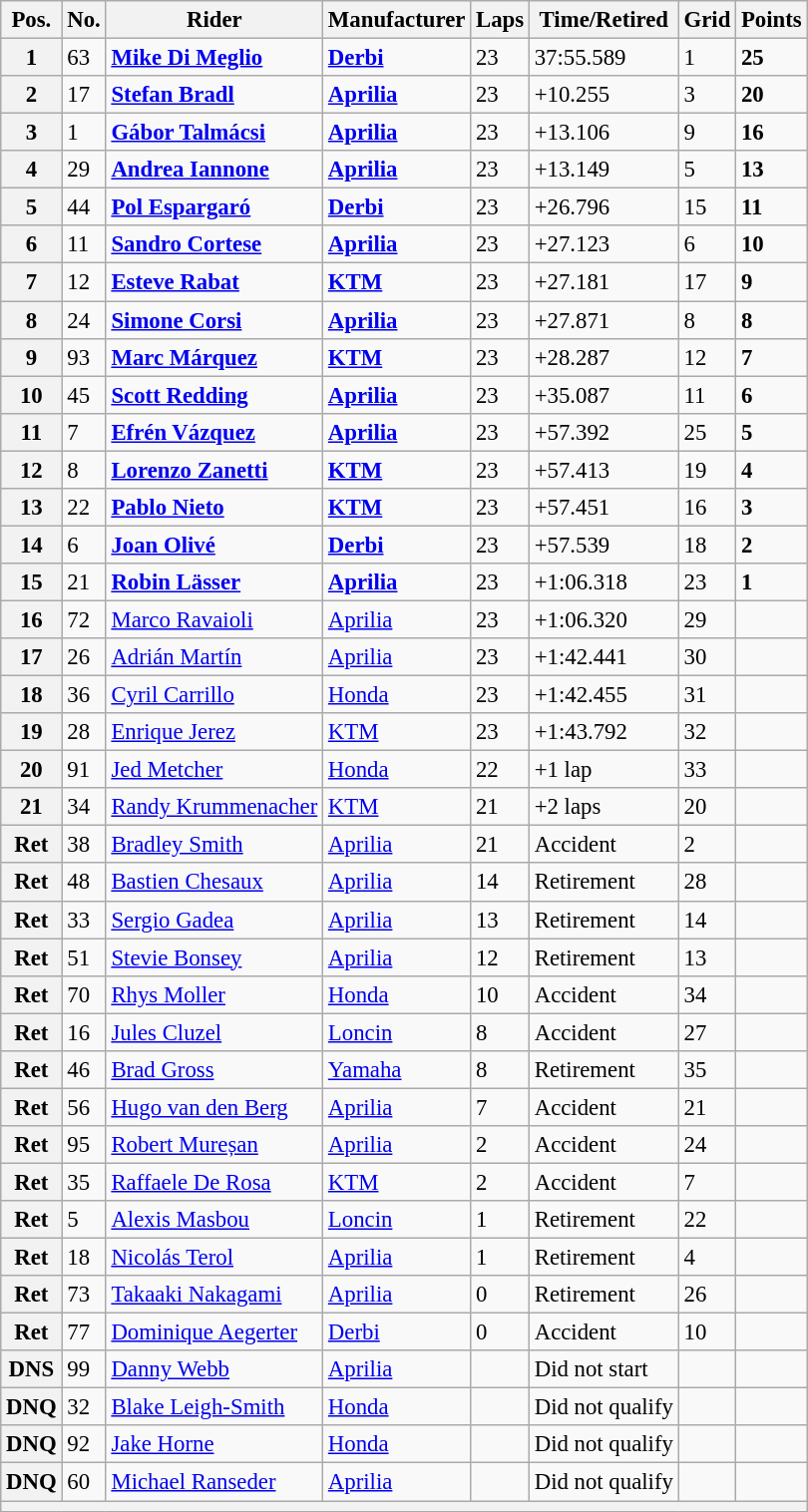<table class="wikitable" style="font-size: 95%;">
<tr>
<th>Pos.</th>
<th>No.</th>
<th>Rider</th>
<th>Manufacturer</th>
<th>Laps</th>
<th>Time/Retired</th>
<th>Grid</th>
<th>Points</th>
</tr>
<tr>
<th>1</th>
<td>63</td>
<td> <strong><a href='#'>Mike Di Meglio</a></strong></td>
<td><strong><a href='#'>Derbi</a></strong></td>
<td>23</td>
<td>37:55.589</td>
<td>1</td>
<td><strong>25</strong></td>
</tr>
<tr>
<th>2</th>
<td>17</td>
<td> <strong><a href='#'>Stefan Bradl</a></strong></td>
<td><strong><a href='#'>Aprilia</a></strong></td>
<td>23</td>
<td>+10.255</td>
<td>3</td>
<td><strong>20</strong></td>
</tr>
<tr>
<th>3</th>
<td>1</td>
<td> <strong><a href='#'>Gábor Talmácsi</a></strong></td>
<td><strong><a href='#'>Aprilia</a></strong></td>
<td>23</td>
<td>+13.106</td>
<td>9</td>
<td><strong>16</strong></td>
</tr>
<tr>
<th>4</th>
<td>29</td>
<td> <strong><a href='#'>Andrea Iannone</a></strong></td>
<td><strong><a href='#'>Aprilia</a></strong></td>
<td>23</td>
<td>+13.149</td>
<td>5</td>
<td><strong>13</strong></td>
</tr>
<tr>
<th>5</th>
<td>44</td>
<td> <strong><a href='#'>Pol Espargaró</a></strong></td>
<td><strong><a href='#'>Derbi</a></strong></td>
<td>23</td>
<td>+26.796</td>
<td>15</td>
<td><strong>11</strong></td>
</tr>
<tr>
<th>6</th>
<td>11</td>
<td> <strong><a href='#'>Sandro Cortese</a></strong></td>
<td><strong><a href='#'>Aprilia</a></strong></td>
<td>23</td>
<td>+27.123</td>
<td>6</td>
<td><strong>10</strong></td>
</tr>
<tr>
<th>7</th>
<td>12</td>
<td> <strong><a href='#'>Esteve Rabat</a></strong></td>
<td><strong><a href='#'>KTM</a></strong></td>
<td>23</td>
<td>+27.181</td>
<td>17</td>
<td><strong>9</strong></td>
</tr>
<tr>
<th>8</th>
<td>24</td>
<td> <strong><a href='#'>Simone Corsi</a></strong></td>
<td><strong><a href='#'>Aprilia</a></strong></td>
<td>23</td>
<td>+27.871</td>
<td>8</td>
<td><strong>8</strong></td>
</tr>
<tr>
<th>9</th>
<td>93</td>
<td> <strong><a href='#'>Marc Márquez</a></strong></td>
<td><strong><a href='#'>KTM</a></strong></td>
<td>23</td>
<td>+28.287</td>
<td>12</td>
<td><strong>7</strong></td>
</tr>
<tr>
<th>10</th>
<td>45</td>
<td> <strong><a href='#'>Scott Redding</a></strong></td>
<td><strong><a href='#'>Aprilia</a></strong></td>
<td>23</td>
<td>+35.087</td>
<td>11</td>
<td><strong>6</strong></td>
</tr>
<tr>
<th>11</th>
<td>7</td>
<td> <strong><a href='#'>Efrén Vázquez</a></strong></td>
<td><strong><a href='#'>Aprilia</a></strong></td>
<td>23</td>
<td>+57.392</td>
<td>25</td>
<td><strong>5</strong></td>
</tr>
<tr>
<th>12</th>
<td>8</td>
<td> <strong><a href='#'>Lorenzo Zanetti</a></strong></td>
<td><strong><a href='#'>KTM</a></strong></td>
<td>23</td>
<td>+57.413</td>
<td>19</td>
<td><strong>4</strong></td>
</tr>
<tr>
<th>13</th>
<td>22</td>
<td> <strong><a href='#'>Pablo Nieto</a></strong></td>
<td><strong><a href='#'>KTM</a></strong></td>
<td>23</td>
<td>+57.451</td>
<td>16</td>
<td><strong>3</strong></td>
</tr>
<tr>
<th>14</th>
<td>6</td>
<td> <strong><a href='#'>Joan Olivé</a></strong></td>
<td><strong><a href='#'>Derbi</a></strong></td>
<td>23</td>
<td>+57.539</td>
<td>18</td>
<td><strong>2</strong></td>
</tr>
<tr>
<th>15</th>
<td>21</td>
<td> <strong><a href='#'>Robin Lässer</a></strong></td>
<td><strong><a href='#'>Aprilia</a></strong></td>
<td>23</td>
<td>+1:06.318</td>
<td>23</td>
<td><strong>1</strong></td>
</tr>
<tr>
<th>16</th>
<td>72</td>
<td> <a href='#'>Marco Ravaioli</a></td>
<td><a href='#'>Aprilia</a></td>
<td>23</td>
<td>+1:06.320</td>
<td>29</td>
<td></td>
</tr>
<tr>
<th>17</th>
<td>26</td>
<td> <a href='#'>Adrián Martín</a></td>
<td><a href='#'>Aprilia</a></td>
<td>23</td>
<td>+1:42.441</td>
<td>30</td>
<td></td>
</tr>
<tr>
<th>18</th>
<td>36</td>
<td> <a href='#'>Cyril Carrillo</a></td>
<td><a href='#'>Honda</a></td>
<td>23</td>
<td>+1:42.455</td>
<td>31</td>
<td></td>
</tr>
<tr>
<th>19</th>
<td>28</td>
<td> <a href='#'>Enrique Jerez</a></td>
<td><a href='#'>KTM</a></td>
<td>23</td>
<td>+1:43.792</td>
<td>32</td>
<td></td>
</tr>
<tr>
<th>20</th>
<td>91</td>
<td> <a href='#'>Jed Metcher</a></td>
<td><a href='#'>Honda</a></td>
<td>22</td>
<td>+1 lap</td>
<td>33</td>
<td></td>
</tr>
<tr>
<th>21</th>
<td>34</td>
<td> <a href='#'>Randy Krummenacher</a></td>
<td><a href='#'>KTM</a></td>
<td>21</td>
<td>+2 laps</td>
<td>20</td>
<td></td>
</tr>
<tr>
<th>Ret</th>
<td>38</td>
<td> <a href='#'>Bradley Smith</a></td>
<td><a href='#'>Aprilia</a></td>
<td>21</td>
<td>Accident</td>
<td>2</td>
<td></td>
</tr>
<tr>
<th>Ret</th>
<td>48</td>
<td> <a href='#'>Bastien Chesaux</a></td>
<td><a href='#'>Aprilia</a></td>
<td>14</td>
<td>Retirement</td>
<td>28</td>
<td></td>
</tr>
<tr>
<th>Ret</th>
<td>33</td>
<td> <a href='#'>Sergio Gadea</a></td>
<td><a href='#'>Aprilia</a></td>
<td>13</td>
<td>Retirement</td>
<td>14</td>
<td></td>
</tr>
<tr>
<th>Ret</th>
<td>51</td>
<td> <a href='#'>Stevie Bonsey</a></td>
<td><a href='#'>Aprilia</a></td>
<td>12</td>
<td>Retirement</td>
<td>13</td>
<td></td>
</tr>
<tr>
<th>Ret</th>
<td>70</td>
<td> <a href='#'>Rhys Moller</a></td>
<td><a href='#'>Honda</a></td>
<td>10</td>
<td>Accident</td>
<td>34</td>
<td></td>
</tr>
<tr>
<th>Ret</th>
<td>16</td>
<td> <a href='#'>Jules Cluzel</a></td>
<td><a href='#'>Loncin</a></td>
<td>8</td>
<td>Accident</td>
<td>27</td>
<td></td>
</tr>
<tr>
<th>Ret</th>
<td>46</td>
<td> <a href='#'>Brad Gross</a></td>
<td><a href='#'>Yamaha</a></td>
<td>8</td>
<td>Retirement</td>
<td>35</td>
<td></td>
</tr>
<tr>
<th>Ret</th>
<td>56</td>
<td> <a href='#'>Hugo van den Berg</a></td>
<td><a href='#'>Aprilia</a></td>
<td>7</td>
<td>Accident</td>
<td>21</td>
<td></td>
</tr>
<tr>
<th>Ret</th>
<td>95</td>
<td> <a href='#'>Robert Mureșan</a></td>
<td><a href='#'>Aprilia</a></td>
<td>2</td>
<td>Accident</td>
<td>24</td>
<td></td>
</tr>
<tr>
<th>Ret</th>
<td>35</td>
<td> <a href='#'>Raffaele De Rosa</a></td>
<td><a href='#'>KTM</a></td>
<td>2</td>
<td>Accident</td>
<td>7</td>
<td></td>
</tr>
<tr>
<th>Ret</th>
<td>5</td>
<td> <a href='#'>Alexis Masbou</a></td>
<td><a href='#'>Loncin</a></td>
<td>1</td>
<td>Retirement</td>
<td>22</td>
<td></td>
</tr>
<tr>
<th>Ret</th>
<td>18</td>
<td> <a href='#'>Nicolás Terol</a></td>
<td><a href='#'>Aprilia</a></td>
<td>1</td>
<td>Retirement</td>
<td>4</td>
<td></td>
</tr>
<tr>
<th>Ret</th>
<td>73</td>
<td> <a href='#'>Takaaki Nakagami</a></td>
<td><a href='#'>Aprilia</a></td>
<td>0</td>
<td>Retirement</td>
<td>26</td>
<td></td>
</tr>
<tr>
<th>Ret</th>
<td>77</td>
<td> <a href='#'>Dominique Aegerter</a></td>
<td><a href='#'>Derbi</a></td>
<td>0</td>
<td>Accident</td>
<td>10</td>
<td></td>
</tr>
<tr>
<th>DNS</th>
<td>99</td>
<td> <a href='#'>Danny Webb</a></td>
<td><a href='#'>Aprilia</a></td>
<td></td>
<td>Did not start</td>
<td></td>
<td></td>
</tr>
<tr>
<th>DNQ</th>
<td>32</td>
<td> <a href='#'>Blake Leigh-Smith</a></td>
<td><a href='#'>Honda</a></td>
<td></td>
<td>Did not qualify</td>
<td></td>
<td></td>
</tr>
<tr>
<th>DNQ</th>
<td>92</td>
<td> <a href='#'>Jake Horne</a></td>
<td><a href='#'>Honda</a></td>
<td></td>
<td>Did not qualify</td>
<td></td>
<td></td>
</tr>
<tr>
<th>DNQ</th>
<td>60</td>
<td> <a href='#'>Michael Ranseder</a></td>
<td><a href='#'>Aprilia</a></td>
<td></td>
<td>Did not qualify</td>
<td></td>
<td></td>
</tr>
<tr>
<th colspan=8></th>
</tr>
</table>
